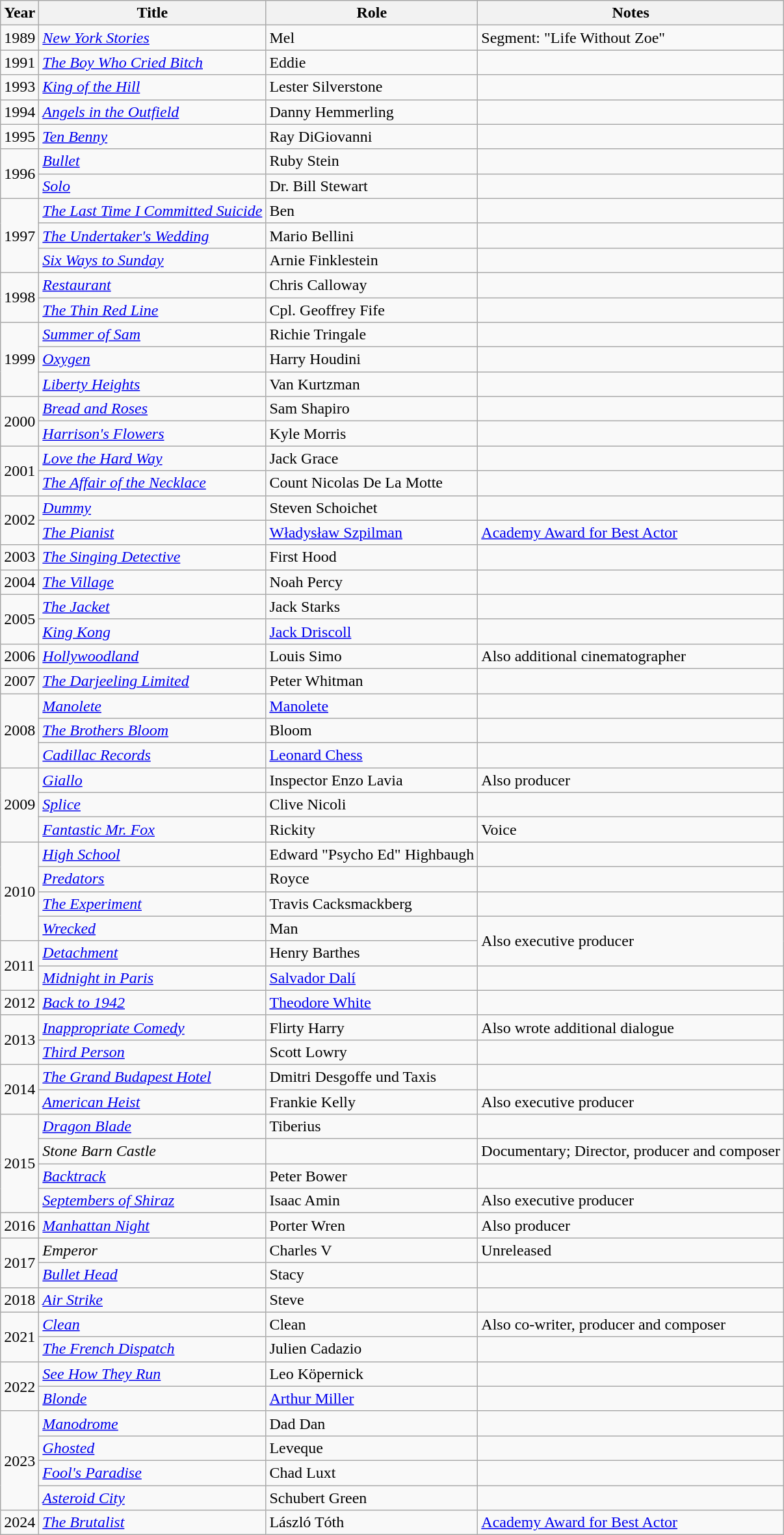<table class="wikitable sortable">
<tr>
<th>Year</th>
<th>Title</th>
<th>Role</th>
<th>Notes</th>
</tr>
<tr>
<td>1989</td>
<td><em><a href='#'>New York Stories</a></em></td>
<td>Mel</td>
<td>Segment: "Life Without Zoe"</td>
</tr>
<tr>
<td>1991</td>
<td><em><a href='#'>The Boy Who Cried Bitch</a></em></td>
<td>Eddie</td>
<td></td>
</tr>
<tr>
<td>1993</td>
<td><em><a href='#'>King of the Hill</a></em></td>
<td>Lester Silverstone</td>
<td></td>
</tr>
<tr>
<td rowspan="1">1994</td>
<td><em><a href='#'>Angels in the Outfield</a></em></td>
<td>Danny Hemmerling</td>
<td></td>
</tr>
<tr>
<td>1995</td>
<td><em><a href='#'>Ten Benny</a></em></td>
<td>Ray DiGiovanni</td>
<td></td>
</tr>
<tr>
<td rowspan=2>1996</td>
<td><em><a href='#'>Bullet</a></em></td>
<td>Ruby Stein</td>
<td></td>
</tr>
<tr>
<td><em><a href='#'>Solo</a></em></td>
<td>Dr. Bill Stewart</td>
<td></td>
</tr>
<tr>
<td rowspan=3>1997</td>
<td><em><a href='#'>The Last Time I Committed Suicide</a></em></td>
<td>Ben</td>
<td></td>
</tr>
<tr>
<td><em><a href='#'>The Undertaker's Wedding</a></em></td>
<td>Mario Bellini</td>
<td></td>
</tr>
<tr>
<td><em><a href='#'>Six Ways to Sunday</a></em></td>
<td>Arnie Finklestein</td>
<td></td>
</tr>
<tr>
<td rowspan=2>1998</td>
<td><em><a href='#'>Restaurant</a></em></td>
<td>Chris Calloway</td>
<td></td>
</tr>
<tr>
<td><em><a href='#'>The Thin Red Line</a></em></td>
<td>Cpl. Geoffrey Fife</td>
<td></td>
</tr>
<tr>
<td rowspan=3>1999</td>
<td><em><a href='#'>Summer of Sam</a></em></td>
<td>Richie Tringale</td>
<td></td>
</tr>
<tr>
<td><em><a href='#'>Oxygen</a></em></td>
<td>Harry Houdini</td>
<td></td>
</tr>
<tr>
<td><em><a href='#'>Liberty Heights</a></em></td>
<td>Van Kurtzman</td>
<td></td>
</tr>
<tr>
<td rowspan=2>2000</td>
<td><em><a href='#'>Bread and Roses</a></em></td>
<td>Sam Shapiro</td>
<td></td>
</tr>
<tr>
<td><em><a href='#'>Harrison's Flowers</a></em></td>
<td>Kyle Morris</td>
<td></td>
</tr>
<tr>
<td rowspan=2>2001</td>
<td><em><a href='#'>Love the Hard Way</a></em></td>
<td>Jack Grace</td>
<td></td>
</tr>
<tr>
<td><em><a href='#'>The Affair of the Necklace</a></em></td>
<td>Count Nicolas De La Motte</td>
<td></td>
</tr>
<tr>
<td rowspan=2>2002</td>
<td><em><a href='#'>Dummy</a></em></td>
<td>Steven Schoichet</td>
<td></td>
</tr>
<tr>
<td><em><a href='#'>The Pianist</a></em></td>
<td><a href='#'>Władysław Szpilman</a></td>
<td><a href='#'>Academy Award for Best Actor</a></td>
</tr>
<tr>
<td>2003</td>
<td><em><a href='#'>The Singing Detective</a></em></td>
<td>First Hood</td>
<td></td>
</tr>
<tr>
<td>2004</td>
<td><em><a href='#'>The Village</a></em></td>
<td>Noah Percy</td>
<td></td>
</tr>
<tr>
<td rowspan=2>2005</td>
<td><em><a href='#'>The Jacket</a></em></td>
<td>Jack Starks</td>
<td></td>
</tr>
<tr>
<td><em><a href='#'>King Kong</a></em></td>
<td><a href='#'>Jack Driscoll</a></td>
<td></td>
</tr>
<tr>
<td>2006</td>
<td><em><a href='#'>Hollywoodland</a></em></td>
<td>Louis Simo</td>
<td>Also additional cinematographer</td>
</tr>
<tr>
<td>2007</td>
<td><em><a href='#'>The Darjeeling Limited</a></em></td>
<td>Peter Whitman</td>
<td></td>
</tr>
<tr>
<td rowspan="3">2008</td>
<td><em><a href='#'>Manolete</a></em></td>
<td><a href='#'>Manolete</a></td>
<td></td>
</tr>
<tr>
<td><em><a href='#'>The Brothers Bloom</a></em></td>
<td>Bloom</td>
<td></td>
</tr>
<tr>
<td><em><a href='#'>Cadillac Records</a></em></td>
<td><a href='#'>Leonard Chess</a></td>
<td></td>
</tr>
<tr>
<td rowspan=3>2009</td>
<td><em><a href='#'>Giallo</a></em></td>
<td>Inspector Enzo Lavia</td>
<td>Also producer</td>
</tr>
<tr>
<td><em><a href='#'>Splice</a></em></td>
<td>Clive Nicoli</td>
<td></td>
</tr>
<tr>
<td><em><a href='#'>Fantastic Mr. Fox</a></em></td>
<td>Rickity</td>
<td>Voice</td>
</tr>
<tr>
<td rowspan=4>2010</td>
<td><em><a href='#'>High School</a></em></td>
<td>Edward "Psycho Ed" Highbaugh</td>
<td></td>
</tr>
<tr>
<td><em><a href='#'>Predators</a></em></td>
<td>Royce</td>
<td></td>
</tr>
<tr>
<td><em><a href='#'>The Experiment</a></em></td>
<td>Travis Cacksmackberg</td>
<td></td>
</tr>
<tr>
<td><em><a href='#'>Wrecked</a></em></td>
<td>Man</td>
<td rowspan="2">Also executive producer</td>
</tr>
<tr>
<td rowspan=2>2011</td>
<td><em><a href='#'>Detachment</a></em></td>
<td>Henry Barthes</td>
</tr>
<tr>
<td><em><a href='#'>Midnight in Paris</a></em></td>
<td><a href='#'>Salvador Dalí</a></td>
<td></td>
</tr>
<tr>
<td>2012</td>
<td><em><a href='#'>Back to 1942</a></em></td>
<td><a href='#'>Theodore White</a></td>
<td></td>
</tr>
<tr>
<td rowspan=2>2013</td>
<td><em><a href='#'>Inappropriate Comedy</a></em></td>
<td>Flirty Harry</td>
<td>Also wrote additional dialogue</td>
</tr>
<tr>
<td><em><a href='#'>Third Person</a></em></td>
<td>Scott Lowry</td>
<td></td>
</tr>
<tr>
<td rowspan=2>2014</td>
<td><em><a href='#'>The Grand Budapest Hotel</a></em></td>
<td>Dmitri Desgoffe und Taxis</td>
<td></td>
</tr>
<tr>
<td><em><a href='#'>American Heist</a></em></td>
<td>Frankie Kelly</td>
<td>Also executive producer</td>
</tr>
<tr>
<td rowspan=4>2015</td>
<td><em><a href='#'>Dragon Blade</a></em></td>
<td>Tiberius</td>
<td></td>
</tr>
<tr>
<td><em>Stone Barn Castle</em></td>
<td></td>
<td>Documentary; Director, producer and composer</td>
</tr>
<tr>
<td><em><a href='#'>Backtrack</a></em></td>
<td>Peter Bower</td>
<td></td>
</tr>
<tr>
<td><em><a href='#'>Septembers of Shiraz</a></em></td>
<td>Isaac Amin</td>
<td>Also executive producer</td>
</tr>
<tr>
<td>2016</td>
<td><em><a href='#'>Manhattan Night</a></em></td>
<td>Porter Wren</td>
<td>Also producer</td>
</tr>
<tr>
<td rowspan=2>2017</td>
<td><em>Emperor</em></td>
<td>Charles V</td>
<td>Unreleased</td>
</tr>
<tr>
<td><em><a href='#'>Bullet Head</a></em></td>
<td>Stacy</td>
<td></td>
</tr>
<tr>
<td>2018</td>
<td><em><a href='#'>Air Strike</a></em></td>
<td>Steve</td>
<td></td>
</tr>
<tr>
<td rowspan=2>2021</td>
<td><em><a href='#'>Clean</a></em></td>
<td>Clean</td>
<td>Also co-writer, producer and composer</td>
</tr>
<tr>
<td><em><a href='#'>The French Dispatch</a></em></td>
<td>Julien Cadazio</td>
<td></td>
</tr>
<tr>
<td rowspan="2">2022</td>
<td><em><a href='#'>See How They Run</a></em></td>
<td>Leo Köpernick</td>
<td></td>
</tr>
<tr>
<td><em><a href='#'>Blonde</a></em></td>
<td><a href='#'>Arthur Miller</a></td>
<td></td>
</tr>
<tr>
<td rowspan="4">2023</td>
<td><em><a href='#'>Manodrome</a></em></td>
<td>Dad Dan</td>
<td></td>
</tr>
<tr>
<td><em><a href='#'>Ghosted</a></em></td>
<td>Leveque</td>
<td></td>
</tr>
<tr>
<td><em><a href='#'>Fool's Paradise</a></em></td>
<td>Chad Luxt</td>
<td></td>
</tr>
<tr>
<td><em><a href='#'>Asteroid City</a></em></td>
<td>Schubert Green</td>
<td></td>
</tr>
<tr>
<td>2024</td>
<td><em><a href='#'>The Brutalist</a></em></td>
<td>László Tóth</td>
<td><a href='#'>Academy Award for Best Actor</a></td>
</tr>
</table>
